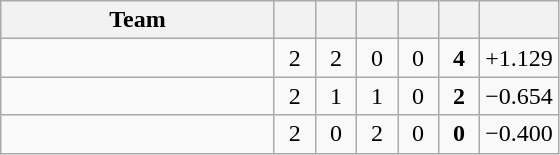<table class="wikitable" style="text-align:center">
<tr>
<th width=175>Team</th>
<th width=20></th>
<th width=20></th>
<th width=20></th>
<th width=20></th>
<th width=20></th>
<th width=20></th>
</tr>
<tr>
<td align="left"></td>
<td>2</td>
<td>2</td>
<td>0</td>
<td>0</td>
<td><strong>4</strong></td>
<td>+1.129</td>
</tr>
<tr>
<td align="left"></td>
<td>2</td>
<td>1</td>
<td>1</td>
<td>0</td>
<td><strong>2</strong></td>
<td>−0.654</td>
</tr>
<tr>
<td align="left"></td>
<td>2</td>
<td>0</td>
<td>2</td>
<td>0</td>
<td><strong>0</strong></td>
<td>−0.400</td>
</tr>
</table>
